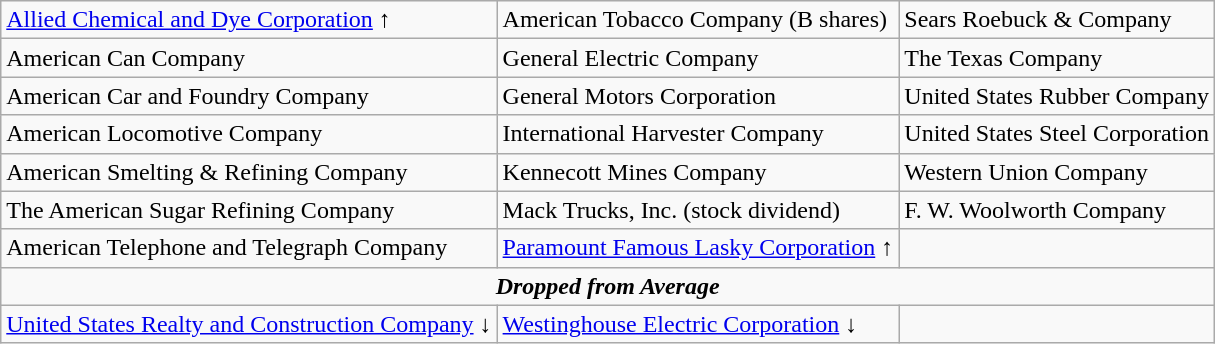<table class="wikitable" border="1">
<tr>
<td><a href='#'>Allied Chemical and Dye Corporation</a> ↑</td>
<td>American Tobacco Company (B shares)</td>
<td>Sears Roebuck & Company</td>
</tr>
<tr>
<td>American Can Company</td>
<td>General Electric Company</td>
<td>The Texas Company</td>
</tr>
<tr>
<td>American Car and Foundry Company</td>
<td>General Motors Corporation</td>
<td>United States Rubber Company</td>
</tr>
<tr>
<td>American Locomotive Company</td>
<td>International Harvester Company</td>
<td>United States Steel Corporation</td>
</tr>
<tr>
<td>American Smelting & Refining Company</td>
<td>Kennecott Mines Company</td>
<td>Western Union Company</td>
</tr>
<tr>
<td>The American Sugar Refining Company</td>
<td>Mack Trucks, Inc. (stock dividend)</td>
<td>F. W. Woolworth Company</td>
</tr>
<tr>
<td>American Telephone and Telegraph Company</td>
<td><a href='#'>Paramount Famous Lasky Corporation</a> ↑</td>
</tr>
<tr>
<td colspan="3" align="center"><strong><em>Dropped from Average</em></strong></td>
</tr>
<tr>
<td><a href='#'>United States Realty and Construction Company</a> ↓</td>
<td><a href='#'>Westinghouse Electric Corporation</a> ↓</td>
<td></td>
</tr>
</table>
